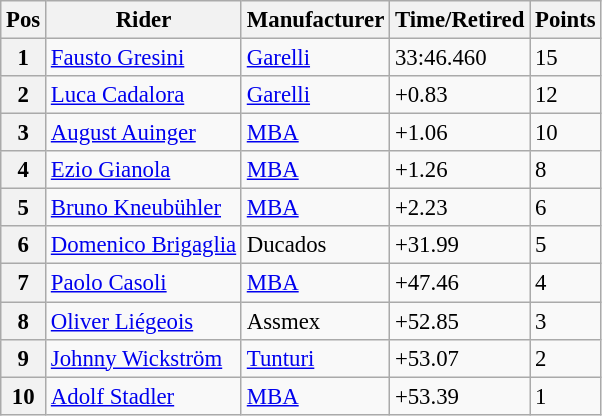<table class="wikitable" style="font-size: 95%;">
<tr>
<th>Pos</th>
<th>Rider</th>
<th>Manufacturer</th>
<th>Time/Retired</th>
<th>Points</th>
</tr>
<tr>
<th>1</th>
<td> <a href='#'>Fausto Gresini</a></td>
<td><a href='#'>Garelli</a></td>
<td>33:46.460</td>
<td>15</td>
</tr>
<tr>
<th>2</th>
<td> <a href='#'>Luca Cadalora</a></td>
<td><a href='#'>Garelli</a></td>
<td>+0.83</td>
<td>12</td>
</tr>
<tr>
<th>3</th>
<td> <a href='#'>August Auinger</a></td>
<td><a href='#'>MBA</a></td>
<td>+1.06</td>
<td>10</td>
</tr>
<tr>
<th>4</th>
<td> <a href='#'>Ezio Gianola</a></td>
<td><a href='#'>MBA</a></td>
<td>+1.26</td>
<td>8</td>
</tr>
<tr>
<th>5</th>
<td> <a href='#'>Bruno Kneubühler</a></td>
<td><a href='#'>MBA</a></td>
<td>+2.23</td>
<td>6</td>
</tr>
<tr>
<th>6</th>
<td> <a href='#'>Domenico Brigaglia</a></td>
<td>Ducados</td>
<td>+31.99</td>
<td>5</td>
</tr>
<tr>
<th>7</th>
<td> <a href='#'>Paolo Casoli</a></td>
<td><a href='#'>MBA</a></td>
<td>+47.46</td>
<td>4</td>
</tr>
<tr>
<th>8</th>
<td> <a href='#'>Oliver Liégeois</a></td>
<td>Assmex</td>
<td>+52.85</td>
<td>3</td>
</tr>
<tr>
<th>9</th>
<td> <a href='#'>Johnny Wickström</a></td>
<td><a href='#'>Tunturi</a></td>
<td>+53.07</td>
<td>2</td>
</tr>
<tr>
<th>10</th>
<td> <a href='#'>Adolf Stadler</a></td>
<td><a href='#'>MBA</a></td>
<td>+53.39</td>
<td>1</td>
</tr>
</table>
